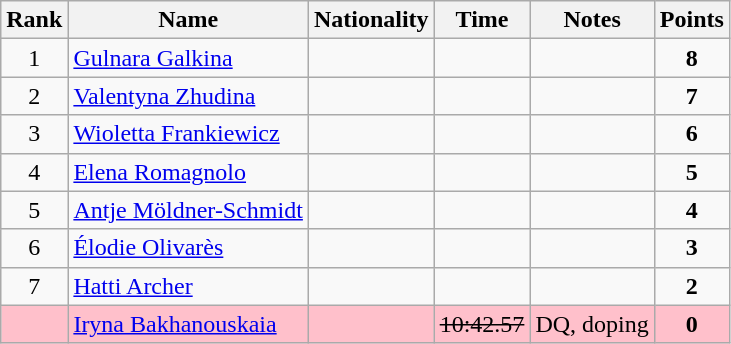<table class="wikitable sortable" style="text-align:center">
<tr>
<th>Rank</th>
<th>Name</th>
<th>Nationality</th>
<th>Time</th>
<th>Notes</th>
<th>Points</th>
</tr>
<tr>
<td>1</td>
<td align=left><a href='#'>Gulnara Galkina</a></td>
<td align=left></td>
<td></td>
<td></td>
<td><strong>8</strong></td>
</tr>
<tr>
<td>2</td>
<td align=left><a href='#'>Valentyna Zhudina</a></td>
<td align=left></td>
<td></td>
<td></td>
<td><strong>7</strong></td>
</tr>
<tr>
<td>3</td>
<td align=left><a href='#'>Wioletta Frankiewicz</a></td>
<td align=left></td>
<td></td>
<td></td>
<td><strong>6</strong></td>
</tr>
<tr>
<td>4</td>
<td align=left><a href='#'>Elena Romagnolo</a></td>
<td align=left></td>
<td></td>
<td></td>
<td><strong>5</strong></td>
</tr>
<tr>
<td>5</td>
<td align=left><a href='#'>Antje Möldner-Schmidt</a></td>
<td align=left></td>
<td></td>
<td></td>
<td><strong>4</strong></td>
</tr>
<tr>
<td>6</td>
<td align=left><a href='#'>Élodie Olivarès</a></td>
<td align=left></td>
<td></td>
<td></td>
<td><strong>3</strong></td>
</tr>
<tr>
<td>7</td>
<td align=left><a href='#'>Hatti Archer</a></td>
<td align=left></td>
<td></td>
<td></td>
<td><strong>2</strong></td>
</tr>
<tr bgcolor=pink>
<td></td>
<td align=left><a href='#'>Iryna Bakhanouskaia</a></td>
<td align=left></td>
<td><s>10:42.57</s></td>
<td>DQ, doping</td>
<td><strong>0</strong></td>
</tr>
</table>
